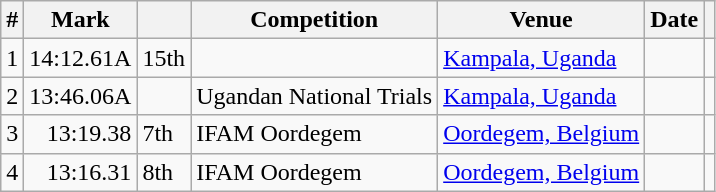<table class="wikitable sortable">
<tr>
<th>#</th>
<th>Mark</th>
<th class=unsortable></th>
<th>Competition</th>
<th>Venue</th>
<th>Date</th>
<th class=unsortable></th>
</tr>
<tr>
<td align=center>1</td>
<td align=right>14:12.61A</td>
<td>15th</td>
<td></td>
<td><a href='#'>Kampala, Uganda</a></td>
<td align=right></td>
<td></td>
</tr>
<tr>
<td align=center>2</td>
<td align=right>13:46.06A</td>
<td></td>
<td>Ugandan National Trials</td>
<td><a href='#'>Kampala, Uganda</a></td>
<td align=right></td>
<td></td>
</tr>
<tr>
<td align=center>3</td>
<td align=right>13:19.38</td>
<td>7th</td>
<td>IFAM Oordegem</td>
<td><a href='#'>Oordegem, Belgium</a></td>
<td align=right></td>
<td></td>
</tr>
<tr>
<td align=center>4</td>
<td align=right>13:16.31</td>
<td>8th</td>
<td>IFAM Oordegem</td>
<td><a href='#'>Oordegem, Belgium</a></td>
<td align=right></td>
<td></td>
</tr>
</table>
